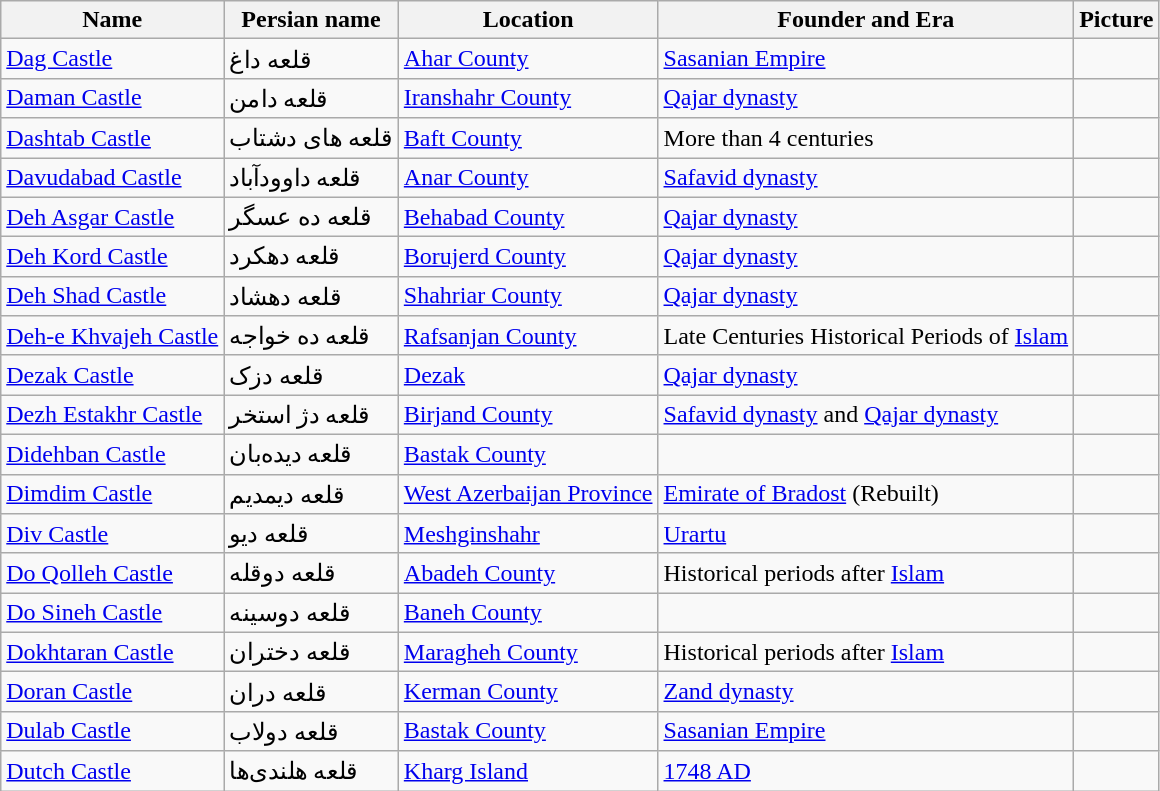<table class="wikitable">
<tr>
<th>Name</th>
<th>Persian name</th>
<th>Location</th>
<th>Founder and Era</th>
<th>Picture</th>
</tr>
<tr>
<td><a href='#'>Dag Castle</a></td>
<td>قلعه داغ</td>
<td><a href='#'>Ahar County</a></td>
<td><a href='#'>Sasanian Empire</a></td>
<td></td>
</tr>
<tr>
<td><a href='#'>Daman Castle</a></td>
<td>قلعه دامن</td>
<td><a href='#'>Iranshahr County</a></td>
<td><a href='#'>Qajar dynasty</a></td>
<td></td>
</tr>
<tr>
<td><a href='#'>Dashtab Castle</a></td>
<td>قلعه های دشتاب</td>
<td><a href='#'>Baft County</a></td>
<td>More than 4 centuries</td>
<td></td>
</tr>
<tr>
<td><a href='#'>Davudabad Castle</a></td>
<td>قلعه داوودآباد</td>
<td><a href='#'>Anar County</a></td>
<td><a href='#'>Safavid dynasty</a></td>
<td align="center"></td>
</tr>
<tr>
<td><a href='#'>Deh Asgar Castle</a></td>
<td>قلعه ده عسگر</td>
<td><a href='#'>Behabad County</a></td>
<td><a href='#'>Qajar dynasty</a></td>
<td></td>
</tr>
<tr>
<td><a href='#'>Deh Kord Castle</a></td>
<td>قلعه دهکرد</td>
<td><a href='#'>Borujerd County</a></td>
<td><a href='#'>Qajar dynasty</a></td>
<td></td>
</tr>
<tr>
<td><a href='#'>Deh Shad Castle</a></td>
<td>قلعه دهشاد</td>
<td><a href='#'>Shahriar County</a></td>
<td><a href='#'>Qajar dynasty</a></td>
<td></td>
</tr>
<tr>
<td><a href='#'>Deh-e Khvajeh Castle</a></td>
<td>قلعه ده خواجه</td>
<td><a href='#'>Rafsanjan County</a></td>
<td>Late Centuries Historical Periods of <a href='#'>Islam</a></td>
<td></td>
</tr>
<tr>
<td><a href='#'>Dezak Castle</a></td>
<td>قلعه دزک</td>
<td><a href='#'>Dezak</a></td>
<td><a href='#'>Qajar dynasty</a></td>
<td align="center"></td>
</tr>
<tr>
<td><a href='#'>Dezh Estakhr Castle</a></td>
<td>قلعه دژ استخر</td>
<td><a href='#'>Birjand County</a></td>
<td><a href='#'>Safavid dynasty</a> and <a href='#'>Qajar dynasty</a></td>
<td></td>
</tr>
<tr>
<td><a href='#'>Didehban Castle</a></td>
<td>قلعه دیده‌بان</td>
<td><a href='#'>Bastak County</a></td>
<td></td>
<td></td>
</tr>
<tr>
<td><a href='#'>Dimdim Castle</a></td>
<td>قلعه دیمدیم</td>
<td><a href='#'>West Azerbaijan Province</a></td>
<td><a href='#'>Emirate of Bradost</a> (Rebuilt)</td>
<td></td>
</tr>
<tr>
<td><a href='#'>Div Castle</a></td>
<td>قلعه دیو</td>
<td><a href='#'>Meshginshahr</a></td>
<td><a href='#'>Urartu</a></td>
<td align="center"></td>
</tr>
<tr>
<td><a href='#'>Do Qolleh Castle</a></td>
<td>قلعه دوقله</td>
<td><a href='#'>Abadeh County</a></td>
<td>Historical periods after <a href='#'>Islam</a></td>
<td></td>
</tr>
<tr>
<td><a href='#'>Do Sineh Castle</a></td>
<td>قلعه دوسینه</td>
<td><a href='#'>Baneh County</a></td>
<td></td>
<td></td>
</tr>
<tr>
<td><a href='#'>Dokhtaran Castle</a></td>
<td>قلعه دختران</td>
<td><a href='#'>Maragheh County</a></td>
<td>Historical periods after <a href='#'>Islam</a></td>
<td></td>
</tr>
<tr>
<td><a href='#'>Doran Castle</a></td>
<td>قلعه دران</td>
<td><a href='#'>Kerman County</a></td>
<td><a href='#'>Zand dynasty</a></td>
<td></td>
</tr>
<tr>
<td><a href='#'>Dulab Castle</a></td>
<td>قلعه دولاب</td>
<td><a href='#'>Bastak County</a></td>
<td><a href='#'>Sasanian Empire</a></td>
<td></td>
</tr>
<tr>
<td><a href='#'>Dutch Castle</a></td>
<td>قلعه هلندی‌ها</td>
<td><a href='#'>Kharg Island</a></td>
<td><a href='#'>1748 AD</a></td>
<td></td>
</tr>
</table>
